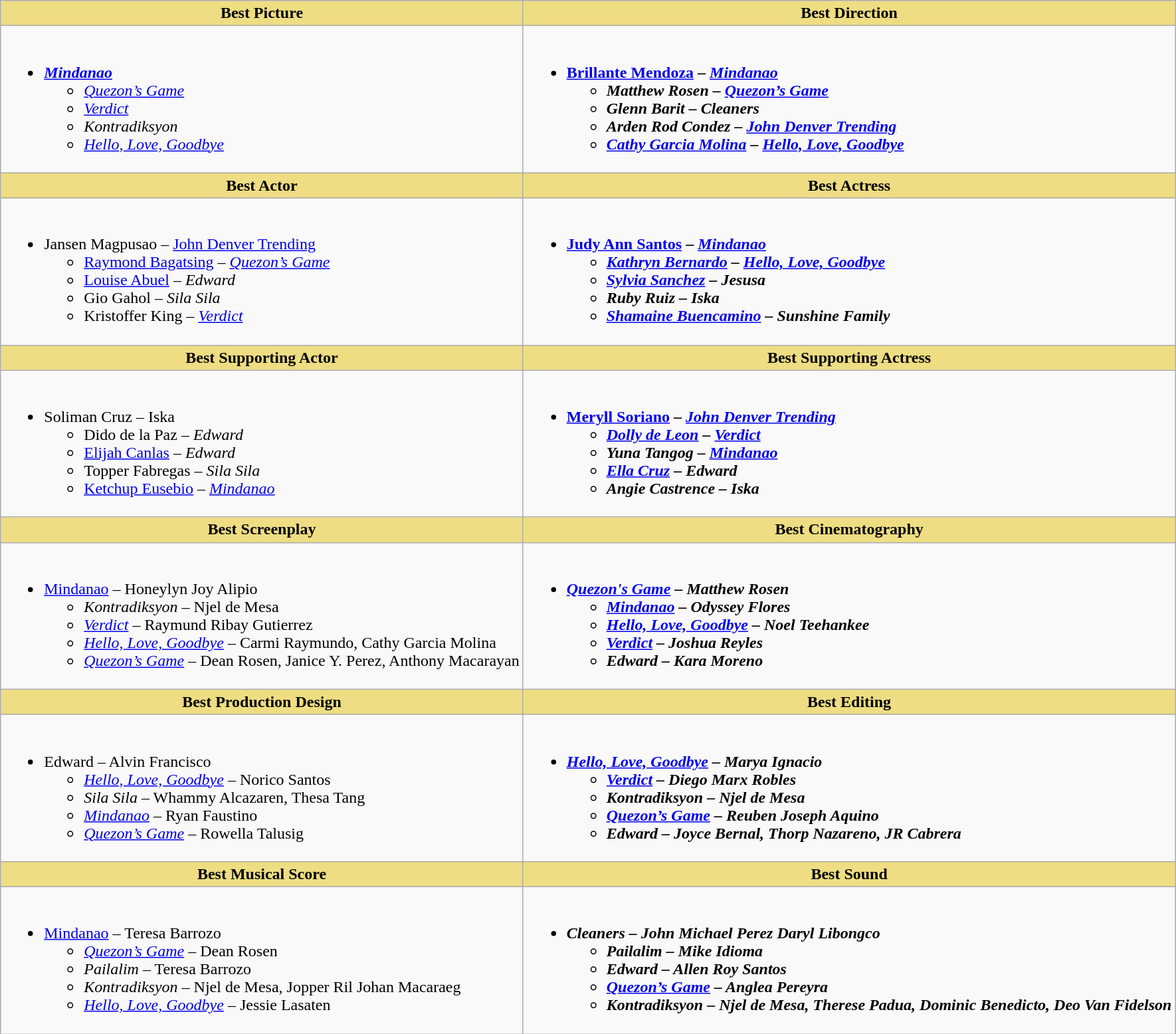<table class="wikitable">
<tr>
<th style="background:#EEDD82;">Best Picture</th>
<th style="background:#EEDD82;">Best Direction</th>
</tr>
<tr>
<td valign="top"><br><ul><li><strong><em><a href='#'>Mindanao</a></em></strong><ul><li><em><a href='#'>Quezon’s Game</a></em></li><li><em><a href='#'>Verdict</a></em></li><li><em>Kontradiksyon</em></li><li><em><a href='#'>Hello, Love, Goodbye</a></em></li></ul></li></ul></td>
<td valign="top"><br><ul><li><strong><a href='#'>Brillante Mendoza</a> – <em><a href='#'>Mindanao</a><strong><em><ul><li>Matthew Rosen – </em><a href='#'>Quezon’s Game</a><em></li><li>Glenn Barit – </em>Cleaners<em></li><li>Arden Rod Condez – </em><a href='#'>John Denver Trending</a><em></li><li><a href='#'>Cathy Garcia Molina</a> – </em><a href='#'>Hello, Love, Goodbye</a><em></li></ul></li></ul></td>
</tr>
<tr>
<th style="background:#EEDD82;">Best Actor</th>
<th style="background:#EEDD82;">Best Actress</th>
</tr>
<tr>
<td valign="top"><br><ul><li></strong>Jansen Magpusao – </em><a href='#'>John Denver Trending</a></em></strong><ul><li><a href='#'>Raymond Bagatsing</a> – <em><a href='#'>Quezon’s Game</a></em></li><li><a href='#'>Louise Abuel</a> – <em>Edward</em></li><li>Gio Gahol – <em>Sila Sila</em></li><li>Kristoffer King – <em><a href='#'>Verdict</a></em></li></ul></li></ul></td>
<td valign="top"><br><ul><li><strong><a href='#'>Judy Ann Santos</a> – <em><a href='#'>Mindanao</a><strong><em><ul><li><a href='#'>Kathryn Bernardo</a> – </em><a href='#'>Hello, Love, Goodbye</a><em></li><li><a href='#'>Sylvia Sanchez</a> – </em>Jesusa<em></li><li>Ruby Ruiz – </em>Iska<em></li><li><a href='#'>Shamaine Buencamino</a> – </em>Sunshine Family<em></li></ul></li></ul></td>
</tr>
<tr>
<th style="background:#EEDD82;">Best Supporting Actor</th>
<th style="background:#EEDD82;">Best Supporting Actress</th>
</tr>
<tr>
<td valign="top"><br><ul><li></strong>Soliman Cruz – </em>Iska</em></strong><ul><li>Dido de la Paz – <em>Edward</em></li><li><a href='#'>Elijah Canlas</a> – <em>Edward</em></li><li>Topper Fabregas – <em>Sila Sila</em></li><li><a href='#'>Ketchup Eusebio</a> – <em><a href='#'>Mindanao</a></em></li></ul></li></ul></td>
<td valign="top"><br><ul><li><strong><a href='#'>Meryll Soriano</a> – <em><a href='#'>John Denver Trending</a><strong><em><ul><li><a href='#'>Dolly de Leon</a> – </em><a href='#'>Verdict</a><em></li><li>Yuna Tangog – </em><a href='#'>Mindanao</a><em></li><li><a href='#'>Ella Cruz</a> – </em>Edward<em></li><li>Angie Castrence – </em>Iska<em></li></ul></li></ul></td>
</tr>
<tr>
<th style="background:#EEDD82;">Best Screenplay</th>
<th style="background:#EEDD82;">Best Cinematography</th>
</tr>
<tr>
<td valign="top"><br><ul><li></em></strong><a href='#'>Mindanao</a></em> – Honeylyn Joy Alipio</strong><ul><li><em>Kontradiksyon</em> – Njel de Mesa</li><li><em><a href='#'>Verdict</a></em> – Raymund Ribay Gutierrez</li><li><em><a href='#'>Hello, Love, Goodbye</a></em> – Carmi Raymundo, Cathy Garcia Molina</li><li><em><a href='#'>Quezon’s Game</a></em> – Dean Rosen, Janice Y. Perez, Anthony Macarayan</li></ul></li></ul></td>
<td valign="top"><br><ul><li><strong><em><a href='#'>Quezon's Game</a><em> – Matthew Rosen<strong><ul><li></em><a href='#'>Mindanao</a><em> – Odyssey Flores</li><li></em><a href='#'>Hello, Love, Goodbye</a><em> – Noel Teehankee</li><li></em><a href='#'>Verdict</a><em> – Joshua Reyles</li><li></em>Edward<em> – Kara Moreno</li></ul></li></ul></td>
</tr>
<tr>
<th style="background:#EEDD82;">Best Production Design</th>
<th style="background:#EEDD82;">Best Editing</th>
</tr>
<tr>
<td valign="top"><br><ul><li></em></strong>Edward</em> – Alvin Francisco</strong><ul><li><em><a href='#'>Hello, Love, Goodbye</a></em> – Norico Santos</li><li><em>Sila Sila</em> – Whammy Alcazaren, Thesa Tang</li><li><em><a href='#'>Mindanao</a></em> – Ryan Faustino</li><li><em><a href='#'>Quezon’s Game</a></em> – Rowella Talusig</li></ul></li></ul></td>
<td valign="top"><br><ul><li><strong><em><a href='#'>Hello, Love, Goodbye</a><em> – Marya Ignacio<strong><ul><li></em><a href='#'>Verdict</a><em> – Diego Marx Robles</li><li></em>Kontradiksyon<em> – Njel de Mesa</li><li></em><a href='#'>Quezon’s Game</a><em> – Reuben Joseph Aquino</li><li></em>Edward<em> – Joyce Bernal, Thorp Nazareno, JR Cabrera</li></ul></li></ul></td>
</tr>
<tr>
<th style="background:#EEDD82;">Best Musical Score</th>
<th style="background:#EEDD82;">Best Sound</th>
</tr>
<tr>
<td valign="top"><br><ul><li></em></strong><a href='#'>Mindanao</a></em> – Teresa Barrozo</strong><ul><li><em><a href='#'>Quezon’s Game</a></em> – Dean Rosen</li><li><em>Pailalim</em> – Teresa Barrozo</li><li><em>Kontradiksyon</em> – Njel de Mesa, Jopper Ril Johan Macaraeg</li><li><em><a href='#'>Hello, Love, Goodbye</a></em> – Jessie Lasaten</li></ul></li></ul></td>
<td valign="top"><br><ul><li><strong><em>Cleaners<em> – John Michael Perez Daryl Libongco<strong><ul><li></em>Pailalim<em> – Mike Idioma</li><li></em>Edward<em> – Allen Roy Santos</li><li></em><a href='#'>Quezon’s Game</a><em> – Anglea Pereyra</li><li></em>Kontradiksyon<em> – Njel de Mesa, Therese Padua, Dominic Benedicto, Deo Van Fidelson</li></ul></li></ul></td>
</tr>
</table>
